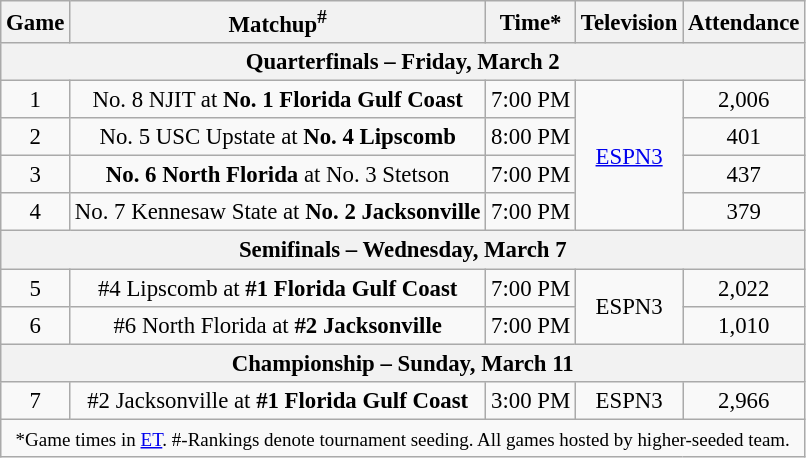<table class="wikitable" style="font-size: 95%; text-align:center;">
<tr>
<th>Game</th>
<th>Matchup<sup>#</sup></th>
<th>Time*</th>
<th>Television</th>
<th>Attendance</th>
</tr>
<tr>
<th colspan=6>Quarterfinals – Friday, March 2</th>
</tr>
<tr>
<td>1</td>
<td>No. 8 NJIT at <strong>No. 1 Florida Gulf Coast</strong></td>
<td>7:00 PM</td>
<td rowspan=4><a href='#'>ESPN3</a></td>
<td>2,006</td>
</tr>
<tr>
<td>2</td>
<td>No. 5 USC Upstate at <strong>No. 4 Lipscomb</strong></td>
<td>8:00 PM</td>
<td>401</td>
</tr>
<tr>
<td>3</td>
<td><strong>No. 6 North Florida</strong> at No. 3 Stetson</td>
<td>7:00 PM</td>
<td>437</td>
</tr>
<tr>
<td>4</td>
<td>No. 7 Kennesaw State at <strong>No. 2 Jacksonville</strong></td>
<td>7:00 PM</td>
<td>379</td>
</tr>
<tr>
<th colspan=6>Semifinals – Wednesday, March 7</th>
</tr>
<tr>
<td>5</td>
<td>#4 Lipscomb at <strong>#1 Florida Gulf Coast</strong></td>
<td>7:00 PM</td>
<td rowspan=2>ESPN3</td>
<td>2,022</td>
</tr>
<tr>
<td>6</td>
<td>#6 North Florida at <strong>#2 Jacksonville</strong></td>
<td>7:00 PM</td>
<td>1,010</td>
</tr>
<tr>
<th colspan=6>Championship – Sunday, March 11</th>
</tr>
<tr>
<td>7</td>
<td>#2 Jacksonville at <strong>#1 Florida Gulf Coast</strong></td>
<td>3:00 PM</td>
<td>ESPN3</td>
<td>2,966</td>
</tr>
<tr>
<td colspan=5><small>*Game times in <a href='#'>ET</a>. #-Rankings denote tournament seeding. All games hosted by higher-seeded team.</small></td>
</tr>
</table>
